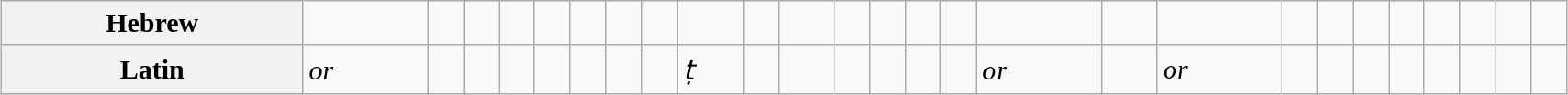<table class="wikitable" style="font-size:125%; margin:0 auto; width:90%; border-collapse:collapse;">
<tr>
<th scope="row"><span>Hebrew</span></th>
<td></td>
<td>‎ </td>
<td>‎ </td>
<td>‎ </td>
<td></td>
<td></td>
<td></td>
<td></td>
<td></td>
<td></td>
<td>‎ ‎ </td>
<td></td>
<td>‎ </td>
<td>‎ </td>
<td></td>
<td></td>
<td>‎ ‎ </td>
<td>‎ </td>
<td></td>
<td></td>
<td></td>
<td></td>
<td></td>
<td></td>
<td></td>
<td></td>
</tr>
<tr>
<th scope="row"><span>Latin</span></th>
<td><big></big> <span><em>or </em></span> <big></big></td>
<td></td>
<td></td>
<td></td>
<td></td>
<td></td>
<td></td>
<td></td>
<td><em>ṭ</em></td>
<td></td>
<td></td>
<td></td>
<td></td>
<td></td>
<td></td>
<td><big></big> <span><em>or </em></span> <big></big></td>
<td></td>
<td> <span><em>or </em></span> </td>
<td></td>
<td></td>
<td></td>
<td></td>
<td></td>
<td></td>
<td></td>
<td></td>
</tr>
</table>
